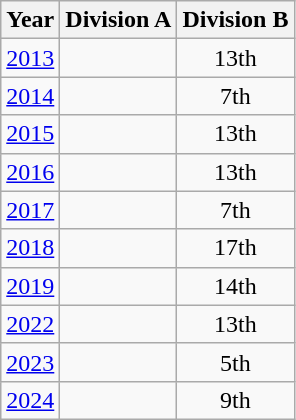<table class="wikitable" style="text-align:center">
<tr>
<th>Year</th>
<th>Division A</th>
<th>Division B</th>
</tr>
<tr>
<td><a href='#'>2013</a></td>
<td></td>
<td>13th</td>
</tr>
<tr>
<td><a href='#'>2014</a></td>
<td></td>
<td>7th</td>
</tr>
<tr>
<td><a href='#'>2015</a></td>
<td></td>
<td>13th</td>
</tr>
<tr>
<td><a href='#'>2016</a></td>
<td></td>
<td>13th</td>
</tr>
<tr>
<td><a href='#'>2017</a></td>
<td></td>
<td>7th</td>
</tr>
<tr>
<td><a href='#'>2018</a></td>
<td></td>
<td>17th</td>
</tr>
<tr>
<td><a href='#'>2019</a></td>
<td></td>
<td>14th</td>
</tr>
<tr>
<td><a href='#'>2022</a></td>
<td></td>
<td>13th</td>
</tr>
<tr>
<td><a href='#'>2023</a></td>
<td></td>
<td>5th</td>
</tr>
<tr>
<td><a href='#'>2024</a></td>
<td></td>
<td>9th</td>
</tr>
</table>
